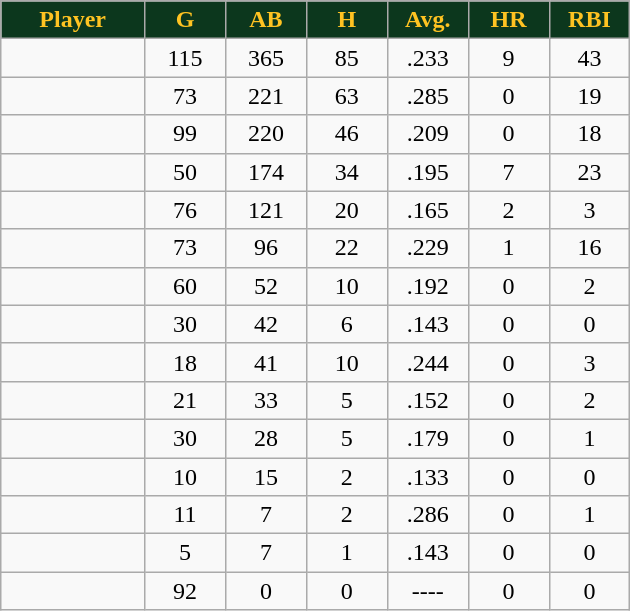<table class="wikitable sortable">
<tr>
<th style="background:#0C371D;color:#ffc322;" width="16%">Player</th>
<th style="background:#0C371D;color:#ffc322;" width="9%">G</th>
<th style="background:#0C371D;color:#ffc322;" width="9%">AB</th>
<th style="background:#0C371D;color:#ffc322;" width="9%">H</th>
<th style="background:#0C371D;color:#ffc322;" width="9%">Avg.</th>
<th style="background:#0C371D;color:#ffc322;" width="9%">HR</th>
<th style="background:#0C371D;color:#ffc322;" width="9%">RBI</th>
</tr>
<tr align="center">
<td></td>
<td>115</td>
<td>365</td>
<td>85</td>
<td>.233</td>
<td>9</td>
<td>43</td>
</tr>
<tr align="center">
<td></td>
<td>73</td>
<td>221</td>
<td>63</td>
<td>.285</td>
<td>0</td>
<td>19</td>
</tr>
<tr align=center>
<td></td>
<td>99</td>
<td>220</td>
<td>46</td>
<td>.209</td>
<td>0</td>
<td>18</td>
</tr>
<tr align="center">
<td></td>
<td>50</td>
<td>174</td>
<td>34</td>
<td>.195</td>
<td>7</td>
<td>23</td>
</tr>
<tr align="center">
<td></td>
<td>76</td>
<td>121</td>
<td>20</td>
<td>.165</td>
<td>2</td>
<td>3</td>
</tr>
<tr align="center">
<td></td>
<td>73</td>
<td>96</td>
<td>22</td>
<td>.229</td>
<td>1</td>
<td>16</td>
</tr>
<tr align="center">
<td></td>
<td>60</td>
<td>52</td>
<td>10</td>
<td>.192</td>
<td>0</td>
<td>2</td>
</tr>
<tr align="center">
<td></td>
<td>30</td>
<td>42</td>
<td>6</td>
<td>.143</td>
<td>0</td>
<td>0</td>
</tr>
<tr align="center">
<td></td>
<td>18</td>
<td>41</td>
<td>10</td>
<td>.244</td>
<td>0</td>
<td>3</td>
</tr>
<tr align="center">
<td></td>
<td>21</td>
<td>33</td>
<td>5</td>
<td>.152</td>
<td>0</td>
<td>2</td>
</tr>
<tr align="center">
<td></td>
<td>30</td>
<td>28</td>
<td>5</td>
<td>.179</td>
<td>0</td>
<td>1</td>
</tr>
<tr align="center">
<td></td>
<td>10</td>
<td>15</td>
<td>2</td>
<td>.133</td>
<td>0</td>
<td>0</td>
</tr>
<tr align="center">
<td></td>
<td>11</td>
<td>7</td>
<td>2</td>
<td>.286</td>
<td>0</td>
<td>1</td>
</tr>
<tr align="center">
<td></td>
<td>5</td>
<td>7</td>
<td>1</td>
<td>.143</td>
<td>0</td>
<td>0</td>
</tr>
<tr align="center">
<td></td>
<td>92</td>
<td>0</td>
<td>0</td>
<td>----</td>
<td>0</td>
<td>0</td>
</tr>
</table>
